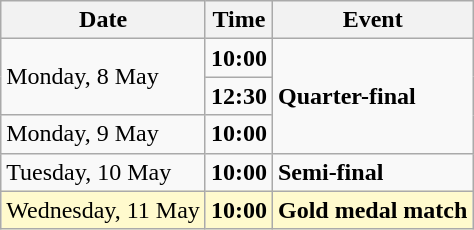<table class = "wikitable">
<tr>
<th>Date</th>
<th>Time</th>
<th>Event</th>
</tr>
<tr>
<td rowspan=2>Monday, 8 May</td>
<td><strong>10:00</strong></td>
<td rowspan=3><strong>Quarter-final</strong></td>
</tr>
<tr>
<td><strong>12:30</strong></td>
</tr>
<tr>
<td>Monday, 9 May</td>
<td><strong>10:00</strong></td>
</tr>
<tr>
<td>Tuesday, 10 May</td>
<td><strong>10:00</strong></td>
<td><strong>Semi-final</strong></td>
</tr>
<tr style="background-color:lemonchiffon;">
<td>Wednesday, 11 May</td>
<td><strong>10:00</strong></td>
<td><strong>Gold medal match</strong></td>
</tr>
</table>
